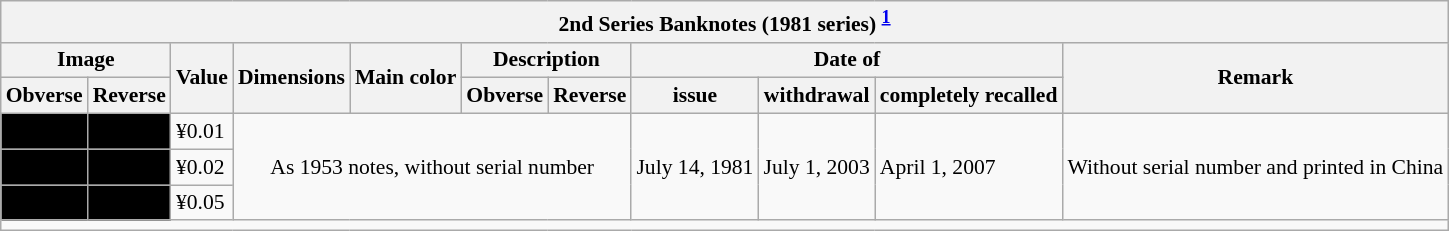<table class="wikitable" style="font-size: 90%">
<tr>
<th colspan="11">2nd Series Banknotes (1981 series) <sup><a href='#'>1</a></sup></th>
</tr>
<tr>
<th colspan="2">Image</th>
<th rowspan="2">Value</th>
<th rowspan="2">Dimensions</th>
<th rowspan="2">Main color</th>
<th colspan="2">Description</th>
<th colspan="3">Date of</th>
<th rowspan="2">Remark</th>
</tr>
<tr>
<th>Obverse</th>
<th>Reverse</th>
<th>Obverse</th>
<th>Reverse</th>
<th>issue</th>
<th>withdrawal</th>
<th>completely recalled</th>
</tr>
<tr>
<td align="center" bgcolor="#000000"></td>
<td align="center" bgcolor="#000000"></td>
<td>¥0.01</td>
<td colspan="4" rowspan="3" style="text-align:center;">As 1953 notes, without serial number</td>
<td rowspan="3">July 14, 1981</td>
<td rowspan="3">July 1, 2003</td>
<td rowspan="3">April 1, 2007</td>
<td rowspan="3">Without serial number and printed in China</td>
</tr>
<tr>
<td align="center" bgcolor="#000000"></td>
<td align="center" bgcolor="#000000"></td>
<td>¥0.02</td>
</tr>
<tr>
<td align="center" bgcolor="#000000"></td>
<td align="center" bgcolor="#000000"></td>
<td>¥0.05</td>
</tr>
<tr>
<td colspan="11"></td>
</tr>
</table>
